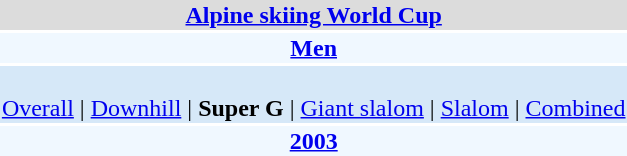<table align="right" class="toccolours" style="margin: 0 0 1em 1em;">
<tr>
<td colspan="2" align=center bgcolor=Gainsboro><strong><a href='#'>Alpine skiing World Cup</a></strong></td>
</tr>
<tr>
<td colspan="2" align=center bgcolor=AliceBlue><strong><a href='#'>Men</a></strong></td>
</tr>
<tr>
<td colspan="2" align=center bgcolor=D6E8F8><br><a href='#'>Overall</a> | 
<a href='#'>Downhill</a> | 
<strong>Super G</strong> | 
<a href='#'>Giant slalom</a> | 
<a href='#'>Slalom</a> | 
<a href='#'>Combined</a></td>
</tr>
<tr>
<td colspan="2" align=center bgcolor=AliceBlue><strong><a href='#'>2003</a></strong></td>
</tr>
</table>
